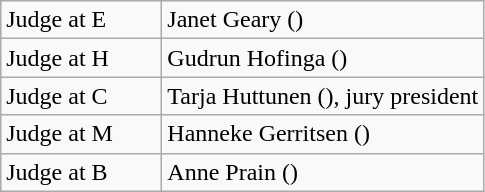<table class="wikitable">
<tr>
<td width=100>Judge at E</td>
<td>Janet Geary ()</td>
</tr>
<tr>
<td>Judge at H</td>
<td>Gudrun Hofinga ()</td>
</tr>
<tr>
<td>Judge at C</td>
<td>Tarja Huttunen (), jury president</td>
</tr>
<tr>
<td>Judge at M</td>
<td>Hanneke Gerritsen ()</td>
</tr>
<tr>
<td>Judge at B</td>
<td>Anne Prain ()</td>
</tr>
</table>
